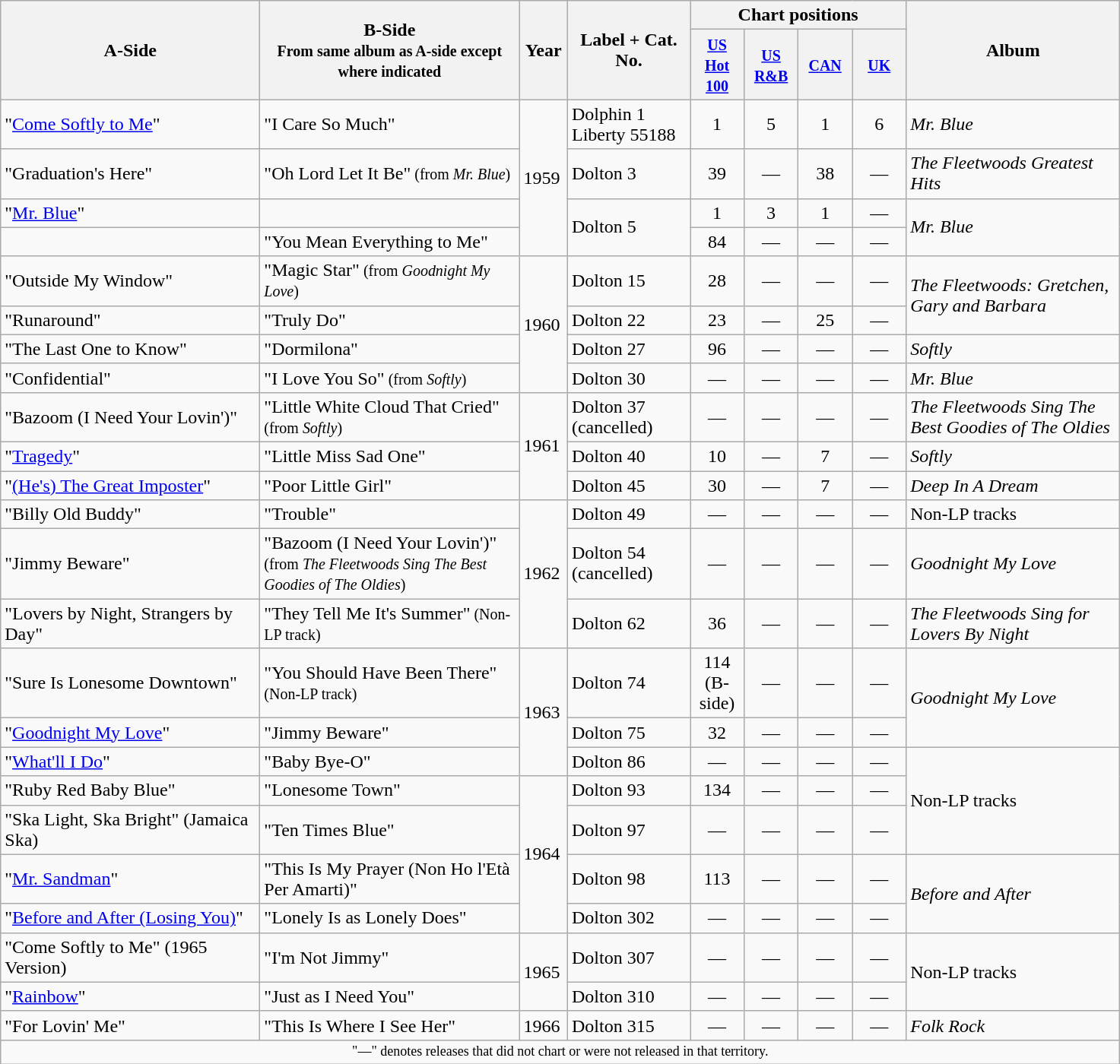<table class="wikitable">
<tr>
<th style="width:220px;"rowspan="2">A-Side</th>
<th style="width:220px;" rowspan="2">B-Side<br><small>From same album as A-side except where indicated</small></th>
<th style="width:35px;" rowspan="2">Year</th>
<th style="width:100px;" rowspan="2">Label + Cat. No.</th>
<th colspan="4">Chart positions</th>
<th style="width:180px;" rowspan="2">Album</th>
</tr>
<tr>
<th style="width:40px;"><small><a href='#'>US Hot 100</a></small><br></th>
<th style="width:40px;"><small><a href='#'>US R&B</a></small><br></th>
<th style="width:40px;"><small><a href='#'>CAN</a></small><br></th>
<th style="width:40px;"><small><a href='#'>UK</a></small><br></th>
</tr>
<tr>
<td>"<a href='#'>Come Softly to Me</a>"</td>
<td>"I Care So Much"</td>
<td rowspan="4">1959</td>
<td>Dolphin 1 <br> Liberty 55188</td>
<td style="text-align:center;">1</td>
<td style="text-align:center;">5</td>
<td style="text-align:center;">1</td>
<td style="text-align:center;">6</td>
<td><em>Mr. Blue</em></td>
</tr>
<tr>
<td>"Graduation's Here"</td>
<td>"Oh Lord Let It Be"<small> (from <em>Mr. Blue</em>)</small></td>
<td>Dolton 3</td>
<td style="text-align:center;">39</td>
<td style="text-align:center;">—</td>
<td style="text-align:center;">38</td>
<td style="text-align:center;">—</td>
<td><em>The Fleetwoods Greatest Hits</em></td>
</tr>
<tr>
<td>"<a href='#'>Mr. Blue</a>"</td>
<td></td>
<td rowspan="2">Dolton 5</td>
<td style="text-align:center;">1</td>
<td style="text-align:center;">3</td>
<td style="text-align:center;">1</td>
<td style="text-align:center;">—</td>
<td rowspan="2"><em>Mr. Blue</em></td>
</tr>
<tr>
<td></td>
<td>"You Mean Everything to Me"</td>
<td style="text-align:center;">84</td>
<td style="text-align:center;">—</td>
<td style="text-align:center;">—</td>
<td style="text-align:center;">—</td>
</tr>
<tr>
<td>"Outside My Window"</td>
<td>"Magic Star"<small> (from <em>Goodnight My Love</em>)</small></td>
<td rowspan="4">1960</td>
<td>Dolton 15</td>
<td style="text-align:center;">28</td>
<td style="text-align:center;">—</td>
<td style="text-align:center;">—</td>
<td style="text-align:center;">—</td>
<td rowspan="2"><em>The Fleetwoods: Gretchen, Gary and Barbara</em></td>
</tr>
<tr>
<td>"Runaround"</td>
<td>"Truly Do"</td>
<td>Dolton 22</td>
<td style="text-align:center;">23</td>
<td style="text-align:center;">—</td>
<td style="text-align:center;">25</td>
<td style="text-align:center;">—</td>
</tr>
<tr>
<td>"The Last One to Know"</td>
<td>"Dormilona"</td>
<td>Dolton 27</td>
<td style="text-align:center;">96</td>
<td style="text-align:center;">—</td>
<td style="text-align:center;">—</td>
<td style="text-align:center;">—</td>
<td><em>Softly</em></td>
</tr>
<tr>
<td>"Confidential"</td>
<td>"I Love You So"<small> (from <em>Softly</em>)</small></td>
<td>Dolton 30</td>
<td style="text-align:center;">—</td>
<td style="text-align:center;">—</td>
<td style="text-align:center;">—</td>
<td style="text-align:center;">—</td>
<td><em>Mr. Blue</em></td>
</tr>
<tr>
<td>"Bazoom (I Need Your Lovin')"</td>
<td>"Little White Cloud That Cried"<small> (from <em>Softly</em>)</small></td>
<td rowspan="3">1961</td>
<td>Dolton 37 (cancelled)</td>
<td style="text-align:center;">—</td>
<td style="text-align:center;">—</td>
<td style="text-align:center;">—</td>
<td style="text-align:center;">—</td>
<td><em>The Fleetwoods Sing The Best Goodies of The Oldies</em></td>
</tr>
<tr>
<td>"<a href='#'>Tragedy</a>"</td>
<td>"Little Miss Sad One"</td>
<td>Dolton 40</td>
<td style="text-align:center;">10</td>
<td style="text-align:center;">—</td>
<td style="text-align:center;">7</td>
<td style="text-align:center;">—</td>
<td><em>Softly</em></td>
</tr>
<tr>
<td>"<a href='#'>(He's) The Great Imposter</a>"</td>
<td>"Poor Little Girl"</td>
<td>Dolton 45</td>
<td style="text-align:center;">30</td>
<td style="text-align:center;">—</td>
<td style="text-align:center;">7</td>
<td style="text-align:center;">—</td>
<td><em>Deep In A Dream</em></td>
</tr>
<tr>
<td>"Billy Old Buddy"</td>
<td>"Trouble"</td>
<td rowspan="3">1962</td>
<td>Dolton 49</td>
<td style="text-align:center;">—</td>
<td style="text-align:center;">—</td>
<td style="text-align:center;">—</td>
<td style="text-align:center;">—</td>
<td>Non-LP tracks</td>
</tr>
<tr>
<td>"Jimmy Beware"</td>
<td>"Bazoom (I Need Your Lovin')"<small> (from <em>The Fleetwoods Sing The Best Goodies of The Oldies</em>)</small></td>
<td>Dolton 54 (cancelled)</td>
<td style="text-align:center;">—</td>
<td style="text-align:center;">—</td>
<td style="text-align:center;">—</td>
<td style="text-align:center;">—</td>
<td><em>Goodnight My Love</em></td>
</tr>
<tr>
<td>"Lovers by Night, Strangers by Day"</td>
<td>"They Tell Me It's Summer"<small> (Non-LP track)</small></td>
<td>Dolton 62</td>
<td style="text-align:center;">36</td>
<td style="text-align:center;">—</td>
<td style="text-align:center;">—</td>
<td style="text-align:center;">—</td>
<td><em>The Fleetwoods Sing for Lovers By Night</em></td>
</tr>
<tr>
<td>"Sure Is Lonesome Downtown"</td>
<td>"You Should Have Been There"<small> (Non-LP track)</small></td>
<td rowspan="3">1963</td>
<td>Dolton 74</td>
<td style="text-align:center;">114 (B-side)</td>
<td style="text-align:center;">—</td>
<td style="text-align:center;">—</td>
<td style="text-align:center;">—</td>
<td rowspan="2"><em>Goodnight My Love</em></td>
</tr>
<tr>
<td>"<a href='#'>Goodnight My Love</a>"</td>
<td>"Jimmy Beware"</td>
<td>Dolton 75</td>
<td style="text-align:center;">32</td>
<td style="text-align:center;">—</td>
<td style="text-align:center;">—</td>
<td style="text-align:center;">—</td>
</tr>
<tr>
<td>"<a href='#'>What'll I Do</a>"</td>
<td>"Baby Bye-O"</td>
<td>Dolton 86</td>
<td style="text-align:center;">—</td>
<td style="text-align:center;">—</td>
<td style="text-align:center;">—</td>
<td style="text-align:center;">—</td>
<td rowspan="3">Non-LP tracks</td>
</tr>
<tr>
<td>"Ruby Red Baby Blue"</td>
<td>"Lonesome Town"</td>
<td rowspan="4">1964</td>
<td>Dolton 93</td>
<td style="text-align:center;">134</td>
<td style="text-align:center;">—</td>
<td style="text-align:center;">—</td>
<td style="text-align:center;">—</td>
</tr>
<tr>
<td>"Ska Light, Ska Bright" (Jamaica Ska)</td>
<td>"Ten Times Blue"</td>
<td>Dolton 97</td>
<td style="text-align:center;">—</td>
<td style="text-align:center;">—</td>
<td style="text-align:center;">—</td>
<td style="text-align:center;">—</td>
</tr>
<tr>
<td>"<a href='#'>Mr. Sandman</a>"</td>
<td>"This Is My Prayer (Non Ho l'Età Per Amarti)"</td>
<td>Dolton 98</td>
<td style="text-align:center;">113</td>
<td style="text-align:center;">—</td>
<td style="text-align:center;">—</td>
<td style="text-align:center;">—</td>
<td rowspan="2"><em>Before and After</em></td>
</tr>
<tr>
<td>"<a href='#'>Before and After (Losing You)</a>"</td>
<td>"Lonely Is as Lonely Does"</td>
<td>Dolton 302</td>
<td style="text-align:center;">—</td>
<td style="text-align:center;">—</td>
<td style="text-align:center;">—</td>
<td style="text-align:center;">—</td>
</tr>
<tr>
<td>"Come Softly to Me" (1965 Version)</td>
<td>"I'm Not Jimmy"</td>
<td rowspan="2">1965</td>
<td>Dolton 307</td>
<td style="text-align:center;">—</td>
<td style="text-align:center;">—</td>
<td style="text-align:center;">—</td>
<td style="text-align:center;">—</td>
<td rowspan="2">Non-LP tracks</td>
</tr>
<tr>
<td>"<a href='#'>Rainbow</a>"</td>
<td>"Just as I Need You"</td>
<td>Dolton 310</td>
<td style="text-align:center;">—</td>
<td style="text-align:center;">—</td>
<td style="text-align:center;">—</td>
<td style="text-align:center;">—</td>
</tr>
<tr>
<td>"For Lovin' Me"</td>
<td>"This Is Where I See Her"</td>
<td>1966</td>
<td>Dolton 315</td>
<td style="text-align:center;">—</td>
<td style="text-align:center;">—</td>
<td style="text-align:center;">—</td>
<td style="text-align:center;">—</td>
<td><em>Folk Rock</em></td>
</tr>
<tr>
<td colspan="9" style="text-align:center; font-size:9pt;">"—" denotes releases that did not chart or were not released in that territory.</td>
</tr>
</table>
